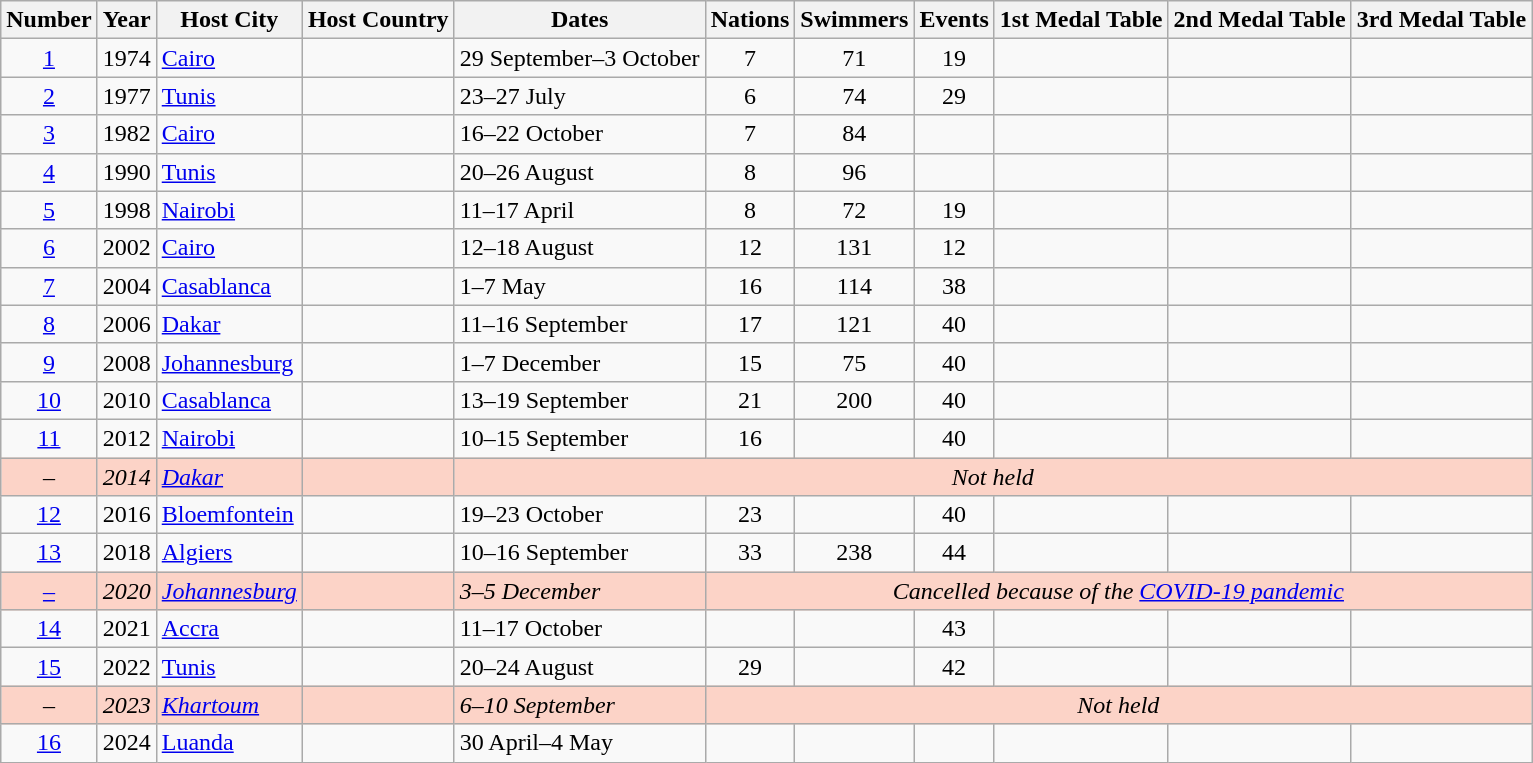<table class="wikitable sortable" width= style="font-size:100%; text-align:center;">
<tr>
<th>Number</th>
<th>Year</th>
<th>Host City</th>
<th>Host Country</th>
<th>Dates</th>
<th>Nations</th>
<th>Swimmers</th>
<th>Events</th>
<th>1st Medal Table</th>
<th>2nd Medal Table</th>
<th>3rd Medal Table</th>
</tr>
<tr>
<td align=center><a href='#'>1</a></td>
<td align=center>1974</td>
<td><a href='#'>Cairo</a></td>
<td></td>
<td>29 September–3 October</td>
<td align=center>7</td>
<td align=center>71</td>
<td align=center>19</td>
<td></td>
<td></td>
<td></td>
</tr>
<tr>
<td align=center><a href='#'>2</a></td>
<td align=center>1977</td>
<td><a href='#'>Tunis</a></td>
<td></td>
<td>23–27 July</td>
<td align=center>6</td>
<td align=center>74</td>
<td align=center>29</td>
<td></td>
<td></td>
<td></td>
</tr>
<tr>
<td align=center><a href='#'>3</a></td>
<td align=center>1982</td>
<td><a href='#'>Cairo</a></td>
<td></td>
<td>16–22 October</td>
<td align=center>7</td>
<td align=center>84</td>
<td align=center></td>
<td></td>
<td></td>
<td></td>
</tr>
<tr>
<td align=center><a href='#'>4</a></td>
<td align=center>1990</td>
<td><a href='#'>Tunis</a></td>
<td></td>
<td>20–26 August</td>
<td align=center>8</td>
<td align=center>96</td>
<td align=center></td>
<td></td>
<td></td>
<td></td>
</tr>
<tr>
<td align=center><a href='#'>5</a></td>
<td align=center>1998</td>
<td><a href='#'>Nairobi</a></td>
<td></td>
<td>11–17 April</td>
<td align=center>8</td>
<td align=center>72</td>
<td align=center>19</td>
<td></td>
<td></td>
<td></td>
</tr>
<tr>
<td align=center><a href='#'>6</a></td>
<td align=center>2002</td>
<td><a href='#'>Cairo</a></td>
<td></td>
<td>12–18 August</td>
<td align=center>12</td>
<td align=center>131</td>
<td align=center>12</td>
<td></td>
<td></td>
<td></td>
</tr>
<tr>
<td align=center><a href='#'>7</a></td>
<td align=center>2004</td>
<td><a href='#'>Casablanca</a></td>
<td></td>
<td>1–7 May</td>
<td align=center>16</td>
<td align=center>114</td>
<td align=center>38</td>
<td></td>
<td></td>
<td></td>
</tr>
<tr>
<td align=center><a href='#'>8</a></td>
<td align=center>2006</td>
<td><a href='#'>Dakar</a></td>
<td></td>
<td>11–16 September</td>
<td align=center>17</td>
<td align=center>121</td>
<td align=center>40</td>
<td></td>
<td></td>
<td></td>
</tr>
<tr>
<td align=center><a href='#'>9</a></td>
<td align=center>2008</td>
<td><a href='#'>Johannesburg</a></td>
<td></td>
<td>1–7 December</td>
<td align=center>15</td>
<td align=center>75</td>
<td align=center>40</td>
<td></td>
<td></td>
<td></td>
</tr>
<tr>
<td align=center><a href='#'>10</a></td>
<td align=center>2010</td>
<td><a href='#'>Casablanca</a></td>
<td></td>
<td>13–19 September</td>
<td align=center>21</td>
<td align=center>200</td>
<td align=center>40</td>
<td></td>
<td></td>
<td></td>
</tr>
<tr>
<td align=center><a href='#'>11</a></td>
<td align=center>2012</td>
<td><a href='#'>Nairobi</a></td>
<td></td>
<td>10–15 September</td>
<td align=center>16</td>
<td align=center></td>
<td align=center>40</td>
<td></td>
<td></td>
<td></td>
</tr>
<tr bgcolor=#fcd3c7>
<td align=center>–</td>
<td align=center><em>2014</em></td>
<td><em><a href='#'>Dakar</a></em></td>
<td><em></em></td>
<td align=center colspan=7><em>Not held</em></td>
</tr>
<tr>
<td align=center><a href='#'>12</a></td>
<td align=center>2016</td>
<td><a href='#'>Bloemfontein</a></td>
<td></td>
<td>19–23 October</td>
<td align=center>23</td>
<td></td>
<td align=center>40</td>
<td></td>
<td></td>
<td></td>
</tr>
<tr>
<td align=center><a href='#'>13</a></td>
<td align=center>2018</td>
<td><a href='#'>Algiers</a></td>
<td></td>
<td>10–16 September</td>
<td align=center>33</td>
<td align=center>238</td>
<td align=center>44</td>
<td></td>
<td></td>
<td></td>
</tr>
<tr bgcolor=#fcd3c7>
<td align=center><a href='#'>–</a></td>
<td align=center><em>2020</em></td>
<td><em><a href='#'>Johannesburg</a></em></td>
<td><em></em></td>
<td><em>3–5 December</em></td>
<td align=center colspan=6><em>Cancelled because of the <a href='#'>COVID-19 pandemic</a></em></td>
</tr>
<tr>
<td align=center><a href='#'>14</a></td>
<td align=center>2021</td>
<td><a href='#'>Accra</a></td>
<td></td>
<td>11–17 October</td>
<td align=center></td>
<td align=center></td>
<td align=center>43</td>
<td></td>
<td></td>
<td></td>
</tr>
<tr>
<td align=center><a href='#'>15</a></td>
<td align=center>2022</td>
<td><a href='#'>Tunis</a></td>
<td></td>
<td>20–24 August</td>
<td align=center>29</td>
<td align=center></td>
<td align=center>42</td>
<td></td>
<td></td>
<td></td>
</tr>
<tr bgcolor=#fcd3c7>
<td align=center>–</td>
<td align=center><em>2023</em></td>
<td><em><a href='#'>Khartoum</a></em></td>
<td><em></em></td>
<td><em>6–10 September</em></td>
<td align=center colspan=6><em>Not held</em></td>
</tr>
<tr>
<td align=center><a href='#'>16</a></td>
<td align=center>2024</td>
<td><a href='#'>Luanda</a></td>
<td></td>
<td>30 April–4 May</td>
<td align=center></td>
<td align=center></td>
<td align=center></td>
<td></td>
<td></td>
<td></td>
</tr>
</table>
